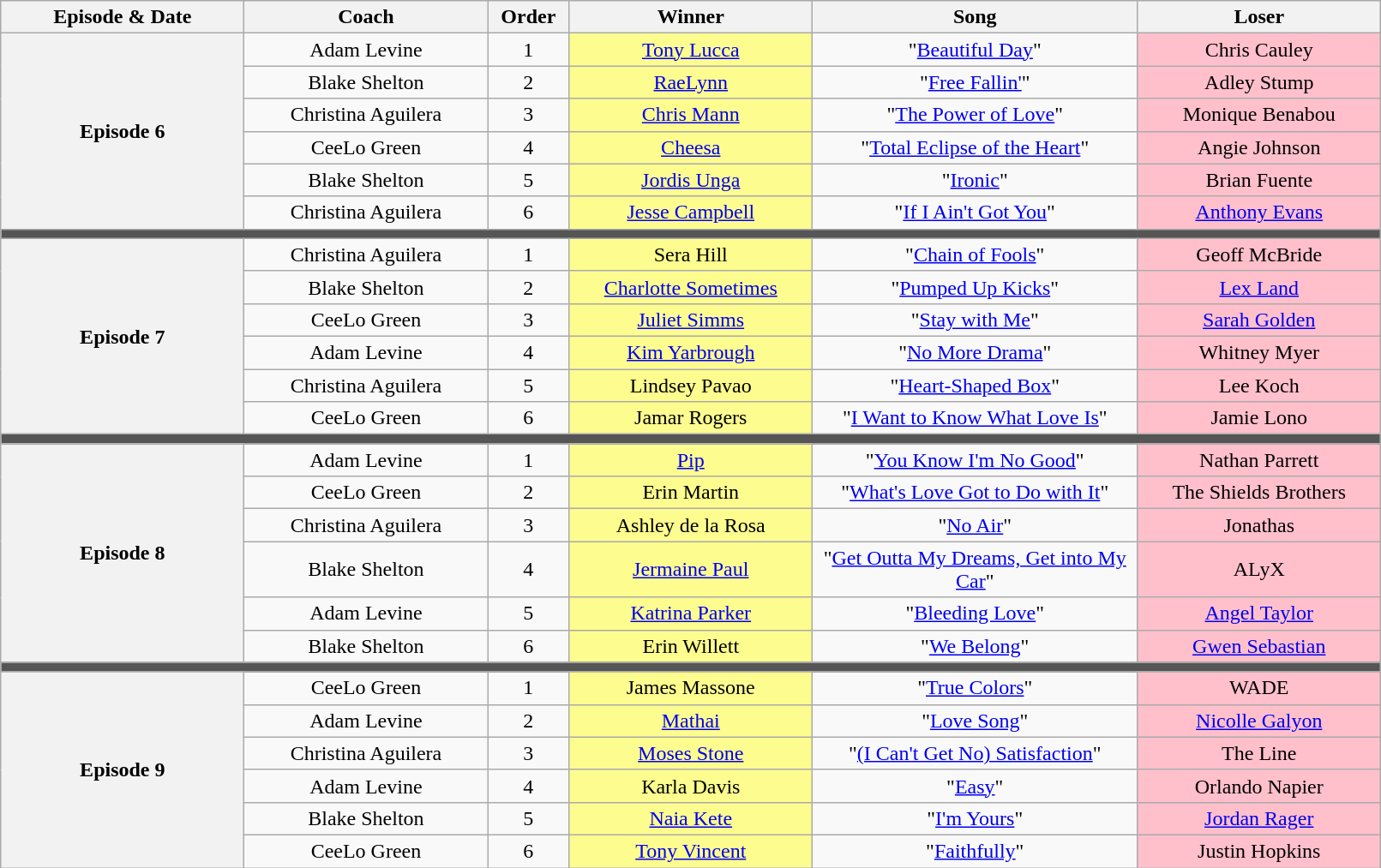<table class="wikitable" style="text-align: center; width:85%;">
<tr>
<th style="width:15%;">Episode & Date</th>
<th style="width:15%;">Coach</th>
<th style="width:5%;">Order</th>
<th style="width:15%;">Winner</th>
<th style="width:20%;">Song</th>
<th style="width:15%;">Loser</th>
</tr>
<tr>
<th rowspan="6">Episode 6<br><small></small></th>
<td>Adam Levine</td>
<td>1</td>
<td style="background:#fdfc8f"><a href='#'>Tony Lucca</a></td>
<td>"<a href='#'>Beautiful Day</a>"</td>
<td style="background:pink">Chris Cauley</td>
</tr>
<tr>
<td>Blake Shelton</td>
<td>2</td>
<td style="background:#fdfc8f"><a href='#'>RaeLynn</a></td>
<td>"<a href='#'>Free Fallin'</a>"</td>
<td style="background:pink">Adley Stump</td>
</tr>
<tr>
<td>Christina Aguilera</td>
<td>3</td>
<td style="background:#fdfc8f"><a href='#'>Chris Mann</a></td>
<td>"<a href='#'>The Power of Love</a>"</td>
<td style="background:pink">Monique Benabou</td>
</tr>
<tr>
<td>CeeLo Green</td>
<td>4</td>
<td style="background:#fdfc8f"><a href='#'>Cheesa</a></td>
<td>"<a href='#'>Total Eclipse of the Heart</a>"</td>
<td style="background:pink">Angie Johnson</td>
</tr>
<tr>
<td>Blake Shelton</td>
<td>5</td>
<td style="background:#fdfc8f"><a href='#'>Jordis Unga</a></td>
<td>"<a href='#'>Ironic</a>"</td>
<td style="background:pink">Brian Fuente</td>
</tr>
<tr>
<td>Christina Aguilera</td>
<td>6</td>
<td style="background:#fdfc8f"><a href='#'>Jesse Campbell</a></td>
<td>"<a href='#'>If I Ain't Got You</a>"</td>
<td style="background:pink"><a href='#'>Anthony Evans</a></td>
</tr>
<tr>
<td colspan="6" style="background:#555;"></td>
</tr>
<tr>
<th rowspan="6">Episode 7<br><small></small></th>
<td>Christina Aguilera</td>
<td>1</td>
<td style="background:#fdfc8f">Sera Hill</td>
<td>"<a href='#'>Chain of Fools</a>"</td>
<td style="background:pink">Geoff McBride</td>
</tr>
<tr>
<td>Blake Shelton</td>
<td>2</td>
<td style="background:#fdfc8f"><a href='#'>Charlotte Sometimes</a></td>
<td>"<a href='#'>Pumped Up Kicks</a>"</td>
<td style="background:pink"><a href='#'>Lex Land</a></td>
</tr>
<tr>
<td>CeeLo Green</td>
<td>3</td>
<td style="background:#fdfc8f"><a href='#'>Juliet Simms</a></td>
<td>"<a href='#'>Stay with Me</a>"</td>
<td style="background:pink"><a href='#'>Sarah Golden</a></td>
</tr>
<tr>
<td>Adam Levine</td>
<td>4</td>
<td style="background:#fdfc8f"><a href='#'>Kim Yarbrough</a></td>
<td>"<a href='#'>No More Drama</a>"</td>
<td style="background:pink">Whitney Myer</td>
</tr>
<tr>
<td>Christina Aguilera</td>
<td>5</td>
<td style="background:#fdfc8f">Lindsey Pavao</td>
<td>"<a href='#'>Heart-Shaped Box</a>"</td>
<td style="background:pink">Lee Koch</td>
</tr>
<tr>
<td>CeeLo Green</td>
<td>6</td>
<td style="background:#fdfc8f">Jamar Rogers</td>
<td>"<a href='#'>I Want to Know What Love Is</a>"</td>
<td style="background:pink">Jamie Lono</td>
</tr>
<tr>
<td colspan="6" style="background:#555;"></td>
</tr>
<tr>
<th rowspan="6">Episode 8<br><small></small></th>
<td>Adam Levine</td>
<td>1</td>
<td style="background:#fdfc8f"><a href='#'>Pip</a></td>
<td>"<a href='#'>You Know I'm No Good</a>"</td>
<td style="background:pink">Nathan Parrett</td>
</tr>
<tr>
<td>CeeLo Green</td>
<td>2</td>
<td style="background:#fdfc8f">Erin Martin</td>
<td>"<a href='#'>What's Love Got to Do with It</a>"</td>
<td style="background:pink">The Shields Brothers</td>
</tr>
<tr>
<td>Christina Aguilera</td>
<td>3</td>
<td style="background:#fdfc8f">Ashley de la Rosa</td>
<td>"<a href='#'>No Air</a>"</td>
<td style="background:pink">Jonathas</td>
</tr>
<tr>
<td>Blake Shelton</td>
<td>4</td>
<td style="background:#fdfc8f"><a href='#'>Jermaine Paul</a></td>
<td>"<a href='#'>Get Outta My Dreams, Get into My Car</a>"</td>
<td style="background:pink">ALyX</td>
</tr>
<tr>
<td>Adam Levine</td>
<td>5</td>
<td style="background:#fdfc8f"><a href='#'>Katrina Parker</a></td>
<td>"<a href='#'>Bleeding Love</a>"</td>
<td style="background:pink"><a href='#'>Angel Taylor</a></td>
</tr>
<tr>
<td>Blake Shelton</td>
<td>6</td>
<td style="background:#fdfc8f">Erin Willett</td>
<td>"<a href='#'>We Belong</a>"</td>
<td style="background:pink"><a href='#'>Gwen Sebastian</a></td>
</tr>
<tr>
<td colspan="6" style="background:#555;"></td>
</tr>
<tr>
<th rowspan="6">Episode 9<br><small></small></th>
<td>CeeLo Green</td>
<td>1</td>
<td style="background:#fdfc8f">James Massone</td>
<td>"<a href='#'>True Colors</a>"</td>
<td style="background:pink">WADE</td>
</tr>
<tr>
<td>Adam Levine</td>
<td>2</td>
<td style="background:#fdfc8f"><a href='#'>Mathai</a></td>
<td>"<a href='#'>Love Song</a>"</td>
<td style="background:pink"><a href='#'>Nicolle Galyon</a></td>
</tr>
<tr>
<td>Christina Aguilera</td>
<td>3</td>
<td style="background:#fdfc8f"><a href='#'>Moses Stone</a></td>
<td>"<a href='#'>(I Can't Get No) Satisfaction</a>"</td>
<td style="background:pink">The Line</td>
</tr>
<tr>
<td>Adam Levine</td>
<td>4</td>
<td style="background:#fdfc8f">Karla Davis</td>
<td>"<a href='#'>Easy</a>"</td>
<td style="background:pink">Orlando Napier</td>
</tr>
<tr>
<td>Blake Shelton</td>
<td>5</td>
<td style="background:#fdfc8f"><a href='#'>Naia Kete</a></td>
<td>"<a href='#'>I'm Yours</a>"</td>
<td style="background:pink"><a href='#'>Jordan Rager</a></td>
</tr>
<tr>
<td>CeeLo Green</td>
<td>6</td>
<td style="background:#fdfc8f"><a href='#'>Tony Vincent</a></td>
<td>"<a href='#'>Faithfully</a>"</td>
<td style="background:pink">Justin Hopkins</td>
</tr>
</table>
